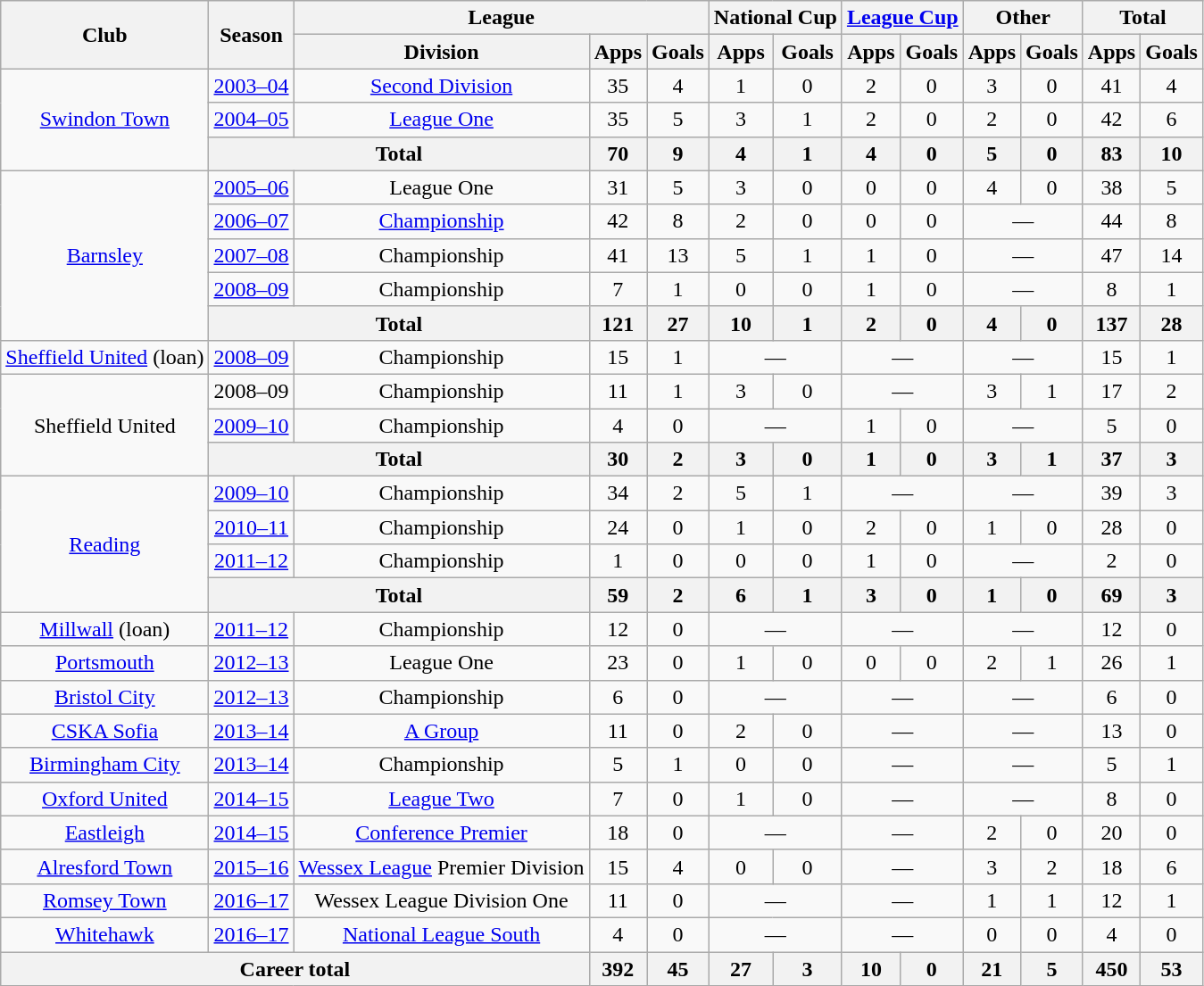<table class="wikitable" style="text-align: center;">
<tr>
<th rowspan=2>Club</th>
<th rowspan=2>Season</th>
<th colspan=3>League</th>
<th colspan=2>National Cup</th>
<th colspan=2><a href='#'>League Cup</a></th>
<th colspan=2>Other</th>
<th colspan=2>Total</th>
</tr>
<tr>
<th>Division</th>
<th>Apps</th>
<th>Goals</th>
<th>Apps</th>
<th>Goals</th>
<th>Apps</th>
<th>Goals</th>
<th>Apps</th>
<th>Goals</th>
<th>Apps</th>
<th>Goals</th>
</tr>
<tr>
<td rowspan=3><a href='#'>Swindon Town</a></td>
<td><a href='#'>2003–04</a></td>
<td><a href='#'>Second Division</a></td>
<td>35</td>
<td>4</td>
<td>1</td>
<td>0</td>
<td>2</td>
<td>0</td>
<td>3</td>
<td>0</td>
<td>41</td>
<td>4</td>
</tr>
<tr>
<td><a href='#'>2004–05</a></td>
<td><a href='#'>League One</a></td>
<td>35</td>
<td>5</td>
<td>3</td>
<td>1</td>
<td>2</td>
<td>0</td>
<td>2</td>
<td>0</td>
<td>42</td>
<td>6</td>
</tr>
<tr>
<th colspan=2>Total</th>
<th>70</th>
<th>9</th>
<th>4</th>
<th>1</th>
<th>4</th>
<th>0</th>
<th>5</th>
<th>0</th>
<th>83</th>
<th>10</th>
</tr>
<tr>
<td rowspan=5><a href='#'>Barnsley</a></td>
<td><a href='#'>2005–06</a></td>
<td>League One</td>
<td>31</td>
<td>5</td>
<td>3</td>
<td>0</td>
<td>0</td>
<td>0</td>
<td>4</td>
<td>0</td>
<td>38</td>
<td>5</td>
</tr>
<tr>
<td><a href='#'>2006–07</a></td>
<td><a href='#'>Championship</a></td>
<td>42</td>
<td>8</td>
<td>2</td>
<td>0</td>
<td>0</td>
<td>0</td>
<td colspan=2>—</td>
<td>44</td>
<td>8</td>
</tr>
<tr>
<td><a href='#'>2007–08</a></td>
<td>Championship</td>
<td>41</td>
<td>13</td>
<td>5</td>
<td>1</td>
<td>1</td>
<td>0</td>
<td colspan=2>—</td>
<td>47</td>
<td>14</td>
</tr>
<tr>
<td><a href='#'>2008–09</a></td>
<td>Championship</td>
<td>7</td>
<td>1</td>
<td>0</td>
<td>0</td>
<td>1</td>
<td>0</td>
<td colspan=2>—</td>
<td>8</td>
<td>1</td>
</tr>
<tr>
<th colspan=2>Total</th>
<th>121</th>
<th>27</th>
<th>10</th>
<th>1</th>
<th>2</th>
<th>0</th>
<th>4</th>
<th>0</th>
<th>137</th>
<th>28</th>
</tr>
<tr>
<td><a href='#'>Sheffield United</a> (loan)</td>
<td><a href='#'>2008–09</a></td>
<td>Championship</td>
<td>15</td>
<td>1</td>
<td colspan=2>—</td>
<td colspan=2>—</td>
<td colspan=2>—</td>
<td>15</td>
<td>1</td>
</tr>
<tr>
<td rowspan=3>Sheffield United</td>
<td>2008–09</td>
<td>Championship</td>
<td>11</td>
<td>1</td>
<td>3</td>
<td>0</td>
<td colspan=2>—</td>
<td>3</td>
<td>1</td>
<td>17</td>
<td>2</td>
</tr>
<tr>
<td><a href='#'>2009–10</a></td>
<td>Championship</td>
<td>4</td>
<td>0</td>
<td colspan=2>—</td>
<td>1</td>
<td>0</td>
<td colspan=2>—</td>
<td>5</td>
<td>0</td>
</tr>
<tr>
<th colspan=2>Total</th>
<th>30</th>
<th>2</th>
<th>3</th>
<th>0</th>
<th>1</th>
<th>0</th>
<th>3</th>
<th>1</th>
<th>37</th>
<th>3</th>
</tr>
<tr>
<td rowspan=4><a href='#'>Reading</a></td>
<td><a href='#'>2009–10</a></td>
<td>Championship</td>
<td>34</td>
<td>2</td>
<td>5</td>
<td>1</td>
<td colspan=2>—</td>
<td colspan=2>—</td>
<td>39</td>
<td>3</td>
</tr>
<tr>
<td><a href='#'>2010–11</a></td>
<td>Championship</td>
<td>24</td>
<td>0</td>
<td>1</td>
<td>0</td>
<td>2</td>
<td>0</td>
<td>1</td>
<td>0</td>
<td>28</td>
<td>0</td>
</tr>
<tr>
<td><a href='#'>2011–12</a></td>
<td>Championship</td>
<td>1</td>
<td>0</td>
<td>0</td>
<td>0</td>
<td>1</td>
<td>0</td>
<td colspan=2>—</td>
<td>2</td>
<td>0</td>
</tr>
<tr>
<th colspan=2>Total</th>
<th>59</th>
<th>2</th>
<th>6</th>
<th>1</th>
<th>3</th>
<th>0</th>
<th>1</th>
<th>0</th>
<th>69</th>
<th>3</th>
</tr>
<tr>
<td><a href='#'>Millwall</a> (loan)</td>
<td><a href='#'>2011–12</a></td>
<td>Championship</td>
<td>12</td>
<td>0</td>
<td colspan=2>—</td>
<td colspan=2>—</td>
<td colspan=2>—</td>
<td>12</td>
<td>0</td>
</tr>
<tr>
<td><a href='#'>Portsmouth</a></td>
<td><a href='#'>2012–13</a></td>
<td>League One</td>
<td>23</td>
<td>0</td>
<td>1</td>
<td>0</td>
<td>0</td>
<td>0</td>
<td>2</td>
<td>1</td>
<td>26</td>
<td>1</td>
</tr>
<tr>
<td><a href='#'>Bristol City</a></td>
<td><a href='#'>2012–13</a></td>
<td>Championship</td>
<td>6</td>
<td>0</td>
<td colspan=2>—</td>
<td colspan=2>—</td>
<td colspan=2>—</td>
<td>6</td>
<td>0</td>
</tr>
<tr>
<td><a href='#'>CSKA Sofia</a></td>
<td><a href='#'>2013–14</a></td>
<td><a href='#'>A Group</a></td>
<td>11</td>
<td>0</td>
<td>2</td>
<td>0</td>
<td colspan=2>—</td>
<td colspan=2>—</td>
<td>13</td>
<td>0</td>
</tr>
<tr>
<td><a href='#'>Birmingham City</a></td>
<td><a href='#'>2013–14</a></td>
<td>Championship</td>
<td>5</td>
<td>1</td>
<td>0</td>
<td>0</td>
<td colspan=2>—</td>
<td colspan=2>—</td>
<td>5</td>
<td>1</td>
</tr>
<tr>
<td><a href='#'>Oxford United</a></td>
<td><a href='#'>2014–15</a></td>
<td><a href='#'>League Two</a></td>
<td>7</td>
<td>0</td>
<td>1</td>
<td>0</td>
<td colspan=2>—</td>
<td colspan=2>—</td>
<td>8</td>
<td>0</td>
</tr>
<tr>
<td><a href='#'>Eastleigh</a></td>
<td><a href='#'>2014–15</a></td>
<td><a href='#'>Conference Premier</a></td>
<td>18</td>
<td>0</td>
<td colspan=2>—</td>
<td colspan=2>—</td>
<td>2</td>
<td>0</td>
<td>20</td>
<td>0</td>
</tr>
<tr>
<td><a href='#'>Alresford Town</a></td>
<td><a href='#'>2015–16</a></td>
<td><a href='#'>Wessex League</a> Premier Division</td>
<td>15</td>
<td>4</td>
<td>0</td>
<td>0</td>
<td colspan="2">—</td>
<td>3</td>
<td>2</td>
<td>18</td>
<td>6</td>
</tr>
<tr>
<td><a href='#'>Romsey Town</a></td>
<td><a href='#'>2016–17</a></td>
<td>Wessex League Division One</td>
<td>11</td>
<td>0</td>
<td colspan="2">—</td>
<td colspan="2">—</td>
<td>1</td>
<td>1</td>
<td>12</td>
<td>1</td>
</tr>
<tr>
<td><a href='#'>Whitehawk</a></td>
<td><a href='#'>2016–17</a></td>
<td><a href='#'>National League South</a></td>
<td>4</td>
<td>0</td>
<td colspan="2">—</td>
<td colspan="2">—</td>
<td>0</td>
<td>0</td>
<td>4</td>
<td>0</td>
</tr>
<tr>
<th colspan="3">Career total</th>
<th>392</th>
<th>45</th>
<th>27</th>
<th>3</th>
<th>10</th>
<th>0</th>
<th>21</th>
<th>5</th>
<th>450</th>
<th>53</th>
</tr>
</table>
